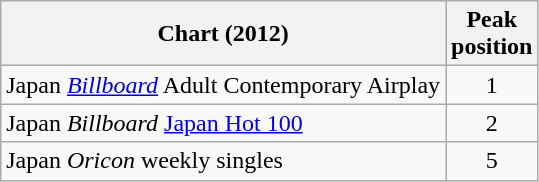<table class="wikitable sortable">
<tr>
<th>Chart (2012)</th>
<th>Peak<br>position</th>
</tr>
<tr>
<td>Japan <em><a href='#'>Billboard</a></em> Adult Contemporary Airplay</td>
<td style="text-align:center;">1</td>
</tr>
<tr>
<td>Japan <em>Billboard</em> <a href='#'>Japan Hot 100</a></td>
<td style="text-align:center;">2</td>
</tr>
<tr>
<td>Japan <em>Oricon</em> weekly singles</td>
<td align="center">5</td>
</tr>
</table>
